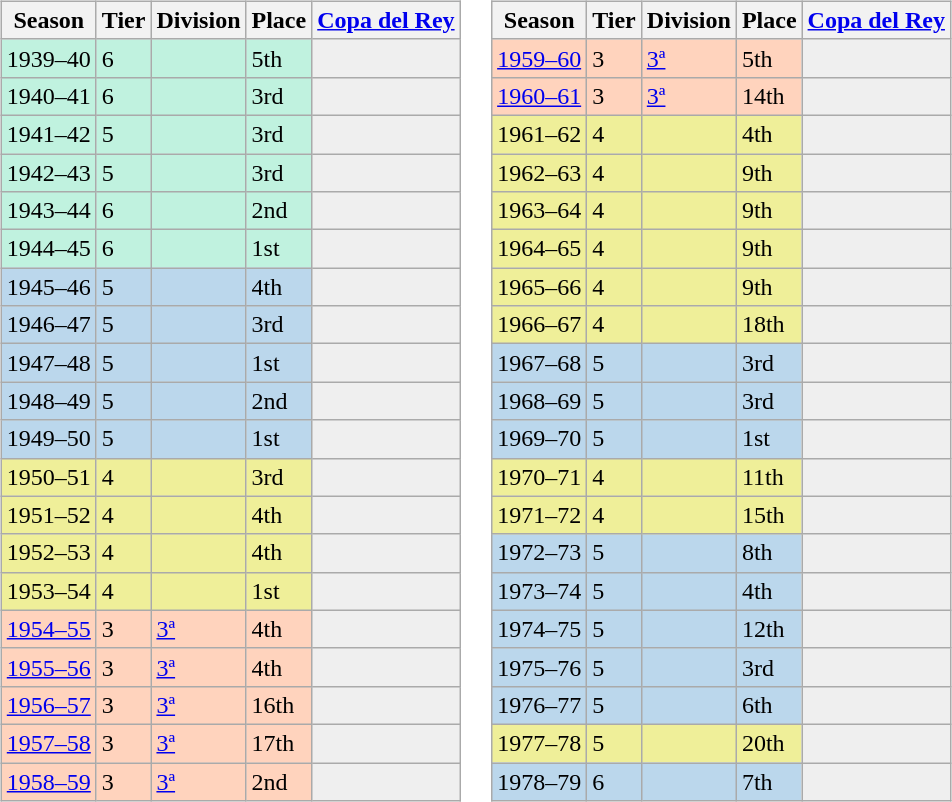<table>
<tr>
<td valign="top" width=0%><br><table class="wikitable">
<tr style="background:#f0f6fa;">
<th>Season</th>
<th>Tier</th>
<th>Division</th>
<th>Place</th>
<th><a href='#'>Copa del Rey</a></th>
</tr>
<tr>
<td style="background:#C0F2DF;">1939–40</td>
<td style="background:#C0F2DF;">6</td>
<td style="background:#C0F2DF;"></td>
<td style="background:#C0F2DF;">5th</td>
<th style="background:#efefef;"></th>
</tr>
<tr>
<td style="background:#C0F2DF;">1940–41</td>
<td style="background:#C0F2DF;">6</td>
<td style="background:#C0F2DF;"></td>
<td style="background:#C0F2DF;">3rd</td>
<th style="background:#efefef;"></th>
</tr>
<tr>
<td style="background:#C0F2DF;">1941–42</td>
<td style="background:#C0F2DF;">5</td>
<td style="background:#C0F2DF;"></td>
<td style="background:#C0F2DF;">3rd</td>
<th style="background:#efefef;"></th>
</tr>
<tr>
<td style="background:#C0F2DF;">1942–43</td>
<td style="background:#C0F2DF;">5</td>
<td style="background:#C0F2DF;"></td>
<td style="background:#C0F2DF;">3rd</td>
<th style="background:#efefef;"></th>
</tr>
<tr>
<td style="background:#C0F2DF;">1943–44</td>
<td style="background:#C0F2DF;">6</td>
<td style="background:#C0F2DF;"></td>
<td style="background:#C0F2DF;">2nd</td>
<th style="background:#efefef;"></th>
</tr>
<tr>
<td style="background:#C0F2DF;">1944–45</td>
<td style="background:#C0F2DF;">6</td>
<td style="background:#C0F2DF;"></td>
<td style="background:#C0F2DF;">1st</td>
<th style="background:#efefef;"></th>
</tr>
<tr>
<td style="background:#BBD7EC;">1945–46</td>
<td style="background:#BBD7EC;">5</td>
<td style="background:#BBD7EC;"></td>
<td style="background:#BBD7EC;">4th</td>
<th style="background:#efefef;"></th>
</tr>
<tr>
<td style="background:#BBD7EC;">1946–47</td>
<td style="background:#BBD7EC;">5</td>
<td style="background:#BBD7EC;"></td>
<td style="background:#BBD7EC;">3rd</td>
<th style="background:#efefef;"></th>
</tr>
<tr>
<td style="background:#BBD7EC;">1947–48</td>
<td style="background:#BBD7EC;">5</td>
<td style="background:#BBD7EC;"></td>
<td style="background:#BBD7EC;">1st</td>
<th style="background:#efefef;"></th>
</tr>
<tr>
<td style="background:#BBD7EC;">1948–49</td>
<td style="background:#BBD7EC;">5</td>
<td style="background:#BBD7EC;"></td>
<td style="background:#BBD7EC;">2nd</td>
<th style="background:#efefef;"></th>
</tr>
<tr>
<td style="background:#BBD7EC;">1949–50</td>
<td style="background:#BBD7EC;">5</td>
<td style="background:#BBD7EC;"></td>
<td style="background:#BBD7EC;">1st</td>
<th style="background:#efefef;"></th>
</tr>
<tr>
<td style="background:#EFEF99;">1950–51</td>
<td style="background:#EFEF99;">4</td>
<td style="background:#EFEF99;"></td>
<td style="background:#EFEF99;">3rd</td>
<th style="background:#efefef;"></th>
</tr>
<tr>
<td style="background:#EFEF99;">1951–52</td>
<td style="background:#EFEF99;">4</td>
<td style="background:#EFEF99;"></td>
<td style="background:#EFEF99;">4th</td>
<th style="background:#efefef;"></th>
</tr>
<tr>
<td style="background:#EFEF99;">1952–53</td>
<td style="background:#EFEF99;">4</td>
<td style="background:#EFEF99;"></td>
<td style="background:#EFEF99;">4th</td>
<th style="background:#efefef;"></th>
</tr>
<tr>
<td style="background:#EFEF99;">1953–54</td>
<td style="background:#EFEF99;">4</td>
<td style="background:#EFEF99;"></td>
<td style="background:#EFEF99;">1st</td>
<th style="background:#efefef;"></th>
</tr>
<tr>
<td style="background:#FFD3BD;"><a href='#'>1954–55</a></td>
<td style="background:#FFD3BD;">3</td>
<td style="background:#FFD3BD;"><a href='#'>3ª</a></td>
<td style="background:#FFD3BD;">4th</td>
<td style="background:#efefef;"></td>
</tr>
<tr>
<td style="background:#FFD3BD;"><a href='#'>1955–56</a></td>
<td style="background:#FFD3BD;">3</td>
<td style="background:#FFD3BD;"><a href='#'>3ª</a></td>
<td style="background:#FFD3BD;">4th</td>
<td style="background:#efefef;"></td>
</tr>
<tr>
<td style="background:#FFD3BD;"><a href='#'>1956–57</a></td>
<td style="background:#FFD3BD;">3</td>
<td style="background:#FFD3BD;"><a href='#'>3ª</a></td>
<td style="background:#FFD3BD;">16th</td>
<th style="background:#efefef;"></th>
</tr>
<tr>
<td style="background:#FFD3BD;"><a href='#'>1957–58</a></td>
<td style="background:#FFD3BD;">3</td>
<td style="background:#FFD3BD;"><a href='#'>3ª</a></td>
<td style="background:#FFD3BD;">17th</td>
<th style="background:#efefef;"></th>
</tr>
<tr>
<td style="background:#FFD3BD;"><a href='#'>1958–59</a></td>
<td style="background:#FFD3BD;">3</td>
<td style="background:#FFD3BD;"><a href='#'>3ª</a></td>
<td style="background:#FFD3BD;">2nd</td>
<th style="background:#efefef;"></th>
</tr>
</table>
</td>
<td valign="top" width=0%><br><table class="wikitable">
<tr style="background:#f0f6fa;">
<th>Season</th>
<th>Tier</th>
<th>Division</th>
<th>Place</th>
<th><a href='#'>Copa del Rey</a></th>
</tr>
<tr>
<td style="background:#FFD3BD;"><a href='#'>1959–60</a></td>
<td style="background:#FFD3BD;">3</td>
<td style="background:#FFD3BD;"><a href='#'>3ª</a></td>
<td style="background:#FFD3BD;">5th</td>
<th style="background:#efefef;"></th>
</tr>
<tr>
<td style="background:#FFD3BD;"><a href='#'>1960–61</a></td>
<td style="background:#FFD3BD;">3</td>
<td style="background:#FFD3BD;"><a href='#'>3ª</a></td>
<td style="background:#FFD3BD;">14th</td>
<td style="background:#efefef;"></td>
</tr>
<tr>
<td style="background:#EFEF99;">1961–62</td>
<td style="background:#EFEF99;">4</td>
<td style="background:#EFEF99;"></td>
<td style="background:#EFEF99;">4th</td>
<th style="background:#efefef;"></th>
</tr>
<tr>
<td style="background:#EFEF99;">1962–63</td>
<td style="background:#EFEF99;">4</td>
<td style="background:#EFEF99;"></td>
<td style="background:#EFEF99;">9th</td>
<th style="background:#efefef;"></th>
</tr>
<tr>
<td style="background:#EFEF99;">1963–64</td>
<td style="background:#EFEF99;">4</td>
<td style="background:#EFEF99;"></td>
<td style="background:#EFEF99;">9th</td>
<th style="background:#efefef;"></th>
</tr>
<tr>
<td style="background:#EFEF99;">1964–65</td>
<td style="background:#EFEF99;">4</td>
<td style="background:#EFEF99;"></td>
<td style="background:#EFEF99;">9th</td>
<th style="background:#efefef;"></th>
</tr>
<tr>
<td style="background:#EFEF99;">1965–66</td>
<td style="background:#EFEF99;">4</td>
<td style="background:#EFEF99;"></td>
<td style="background:#EFEF99;">9th</td>
<th style="background:#efefef;"></th>
</tr>
<tr>
<td style="background:#EFEF99;">1966–67</td>
<td style="background:#EFEF99;">4</td>
<td style="background:#EFEF99;"></td>
<td style="background:#EFEF99;">18th</td>
<th style="background:#efefef;"></th>
</tr>
<tr>
<td style="background:#BBD7EC;">1967–68</td>
<td style="background:#BBD7EC;">5</td>
<td style="background:#BBD7EC;"></td>
<td style="background:#BBD7EC;">3rd</td>
<th style="background:#efefef;"></th>
</tr>
<tr>
<td style="background:#BBD7EC;">1968–69</td>
<td style="background:#BBD7EC;">5</td>
<td style="background:#BBD7EC;"></td>
<td style="background:#BBD7EC;">3rd</td>
<th style="background:#efefef;"></th>
</tr>
<tr>
<td style="background:#BBD7EC;">1969–70</td>
<td style="background:#BBD7EC;">5</td>
<td style="background:#BBD7EC;"></td>
<td style="background:#BBD7EC;">1st</td>
<th style="background:#efefef;"></th>
</tr>
<tr>
<td style="background:#EFEF99;">1970–71</td>
<td style="background:#EFEF99;">4</td>
<td style="background:#EFEF99;"></td>
<td style="background:#EFEF99;">11th</td>
<th style="background:#efefef;"></th>
</tr>
<tr>
<td style="background:#EFEF99;">1971–72</td>
<td style="background:#EFEF99;">4</td>
<td style="background:#EFEF99;"></td>
<td style="background:#EFEF99;">15th</td>
<th style="background:#efefef;"></th>
</tr>
<tr>
<td style="background:#BBD7EC;">1972–73</td>
<td style="background:#BBD7EC;">5</td>
<td style="background:#BBD7EC;"></td>
<td style="background:#BBD7EC;">8th</td>
<th style="background:#efefef;"></th>
</tr>
<tr>
<td style="background:#BBD7EC;">1973–74</td>
<td style="background:#BBD7EC;">5</td>
<td style="background:#BBD7EC;"></td>
<td style="background:#BBD7EC;">4th</td>
<th style="background:#efefef;"></th>
</tr>
<tr>
<td style="background:#BBD7EC;">1974–75</td>
<td style="background:#BBD7EC;">5</td>
<td style="background:#BBD7EC;"></td>
<td style="background:#BBD7EC;">12th</td>
<th style="background:#efefef;"></th>
</tr>
<tr>
<td style="background:#BBD7EC;">1975–76</td>
<td style="background:#BBD7EC;">5</td>
<td style="background:#BBD7EC;"></td>
<td style="background:#BBD7EC;">3rd</td>
<th style="background:#efefef;"></th>
</tr>
<tr>
<td style="background:#BBD7EC;">1976–77</td>
<td style="background:#BBD7EC;">5</td>
<td style="background:#BBD7EC;"></td>
<td style="background:#BBD7EC;">6th</td>
<th style="background:#efefef;"></th>
</tr>
<tr>
<td style="background:#EFEF99;">1977–78</td>
<td style="background:#EFEF99;">5</td>
<td style="background:#EFEF99;"></td>
<td style="background:#EFEF99;">20th</td>
<th style="background:#efefef;"></th>
</tr>
<tr>
<td style="background:#BBD7EC;">1978–79</td>
<td style="background:#BBD7EC;">6</td>
<td style="background:#BBD7EC;"></td>
<td style="background:#BBD7EC;">7th</td>
<th style="background:#efefef;"></th>
</tr>
</table>
</td>
</tr>
</table>
